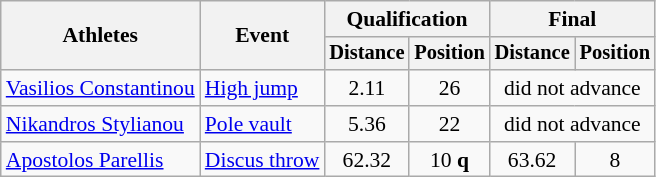<table class=wikitable style="font-size:90%">
<tr>
<th rowspan="2">Athletes</th>
<th rowspan="2">Event</th>
<th colspan="2">Qualification</th>
<th colspan="2">Final</th>
</tr>
<tr style="font-size:95%">
<th>Distance</th>
<th>Position</th>
<th>Distance</th>
<th>Position</th>
</tr>
<tr>
<td><a href='#'>Vasilios Constantinou</a></td>
<td><a href='#'>High jump</a></td>
<td align=center>2.11</td>
<td align=center>26</td>
<td align=center colspan=2>did not advance</td>
</tr>
<tr>
<td><a href='#'>Nikandros Stylianou</a></td>
<td><a href='#'>Pole vault</a></td>
<td align=center>5.36</td>
<td align=center>22</td>
<td align=center colspan=2>did not advance</td>
</tr>
<tr>
<td><a href='#'>Apostolos Parellis</a></td>
<td><a href='#'>Discus throw</a></td>
<td align=center>62.32</td>
<td align=center>10 <strong>q</strong></td>
<td align=center>63.62 </td>
<td align=center>8</td>
</tr>
</table>
